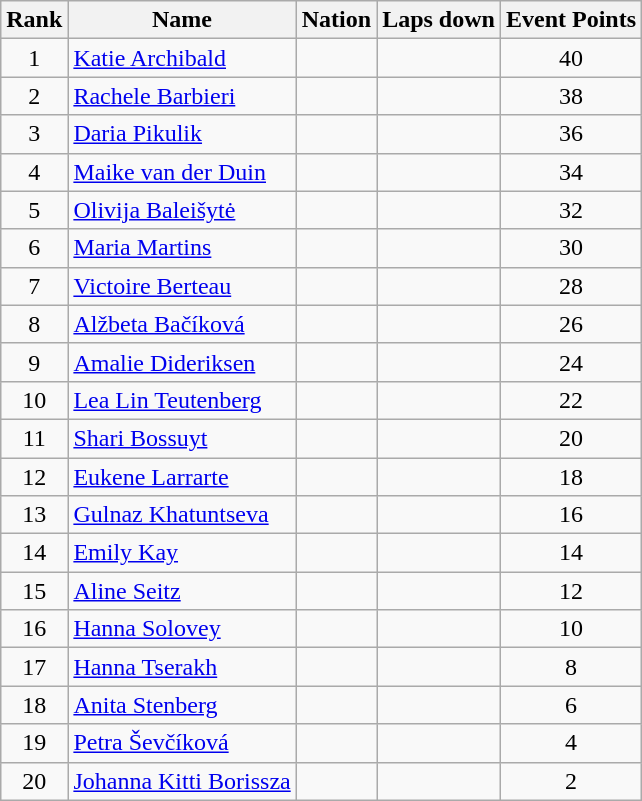<table class="wikitable sortable" style="text-align:center">
<tr>
<th>Rank</th>
<th>Name</th>
<th>Nation</th>
<th>Laps down</th>
<th>Event Points</th>
</tr>
<tr>
<td>1</td>
<td align=left><a href='#'>Katie Archibald</a></td>
<td align=left></td>
<td></td>
<td>40</td>
</tr>
<tr>
<td>2</td>
<td align=left><a href='#'>Rachele Barbieri</a></td>
<td align=left></td>
<td></td>
<td>38</td>
</tr>
<tr>
<td>3</td>
<td align=left><a href='#'>Daria Pikulik</a></td>
<td align=left></td>
<td></td>
<td>36</td>
</tr>
<tr>
<td>4</td>
<td align=left><a href='#'>Maike van der Duin</a></td>
<td align=left></td>
<td></td>
<td>34</td>
</tr>
<tr>
<td>5</td>
<td align=left><a href='#'>Olivija Baleišytė</a></td>
<td align=left></td>
<td></td>
<td>32</td>
</tr>
<tr>
<td>6</td>
<td align=left><a href='#'>Maria Martins</a></td>
<td align=left></td>
<td></td>
<td>30</td>
</tr>
<tr>
<td>7</td>
<td align=left><a href='#'>Victoire Berteau</a></td>
<td align=left></td>
<td></td>
<td>28</td>
</tr>
<tr>
<td>8</td>
<td align=left><a href='#'>Alžbeta Bačíková</a></td>
<td align=left></td>
<td></td>
<td>26</td>
</tr>
<tr>
<td>9</td>
<td align=left><a href='#'>Amalie Dideriksen</a></td>
<td align=left></td>
<td></td>
<td>24</td>
</tr>
<tr>
<td>10</td>
<td align=left><a href='#'>Lea Lin Teutenberg</a></td>
<td align=left></td>
<td></td>
<td>22</td>
</tr>
<tr>
<td>11</td>
<td align=left><a href='#'>Shari Bossuyt</a></td>
<td align=left></td>
<td></td>
<td>20</td>
</tr>
<tr>
<td>12</td>
<td align=left><a href='#'>Eukene Larrarte</a></td>
<td align=left></td>
<td></td>
<td>18</td>
</tr>
<tr>
<td>13</td>
<td align=left><a href='#'>Gulnaz Khatuntseva</a></td>
<td align=left></td>
<td></td>
<td>16</td>
</tr>
<tr>
<td>14</td>
<td align=left><a href='#'>Emily Kay</a></td>
<td align=left></td>
<td></td>
<td>14</td>
</tr>
<tr>
<td>15</td>
<td align=left><a href='#'>Aline Seitz</a></td>
<td align=left></td>
<td></td>
<td>12</td>
</tr>
<tr>
<td>16</td>
<td align=left><a href='#'>Hanna Solovey</a></td>
<td align=left></td>
<td></td>
<td>10</td>
</tr>
<tr>
<td>17</td>
<td align=left><a href='#'>Hanna Tserakh</a></td>
<td align=left></td>
<td></td>
<td>8</td>
</tr>
<tr>
<td>18</td>
<td align=left><a href='#'>Anita Stenberg</a></td>
<td align=left></td>
<td></td>
<td>6</td>
</tr>
<tr>
<td>19</td>
<td align=left><a href='#'>Petra Ševčíková</a></td>
<td align=left></td>
<td></td>
<td>4</td>
</tr>
<tr>
<td>20</td>
<td align=left><a href='#'>Johanna Kitti Borissza</a></td>
<td align=left></td>
<td></td>
<td>2</td>
</tr>
</table>
